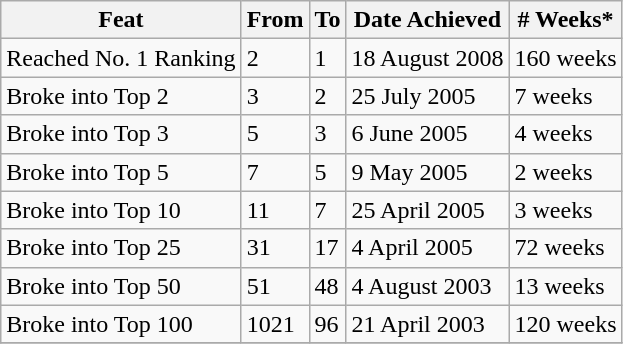<table class="wikitable">
<tr>
<th>Feat</th>
<th>From</th>
<th>To</th>
<th>Date Achieved</th>
<th># Weeks*</th>
</tr>
<tr>
<td>Reached No. 1 Ranking</td>
<td>2</td>
<td>1</td>
<td>18 August 2008</td>
<td>160 weeks</td>
</tr>
<tr>
<td>Broke into Top 2</td>
<td>3</td>
<td>2</td>
<td>25 July 2005</td>
<td>7 weeks</td>
</tr>
<tr>
<td>Broke into Top 3</td>
<td>5</td>
<td>3</td>
<td>6 June 2005</td>
<td>4 weeks</td>
</tr>
<tr>
<td>Broke into Top 5</td>
<td>7</td>
<td>5</td>
<td>9 May 2005</td>
<td>2 weeks</td>
</tr>
<tr>
<td>Broke into Top 10</td>
<td>11</td>
<td>7</td>
<td>25 April 2005</td>
<td>3 weeks</td>
</tr>
<tr>
<td>Broke into Top 25</td>
<td>31</td>
<td>17</td>
<td>4 April 2005</td>
<td>72 weeks</td>
</tr>
<tr>
<td>Broke into Top 50</td>
<td>51</td>
<td>48</td>
<td>4 August 2003</td>
<td>13 weeks</td>
</tr>
<tr>
<td>Broke into Top 100</td>
<td>1021</td>
<td>96</td>
<td>21 April 2003</td>
<td>120 weeks</td>
</tr>
<tr>
</tr>
</table>
